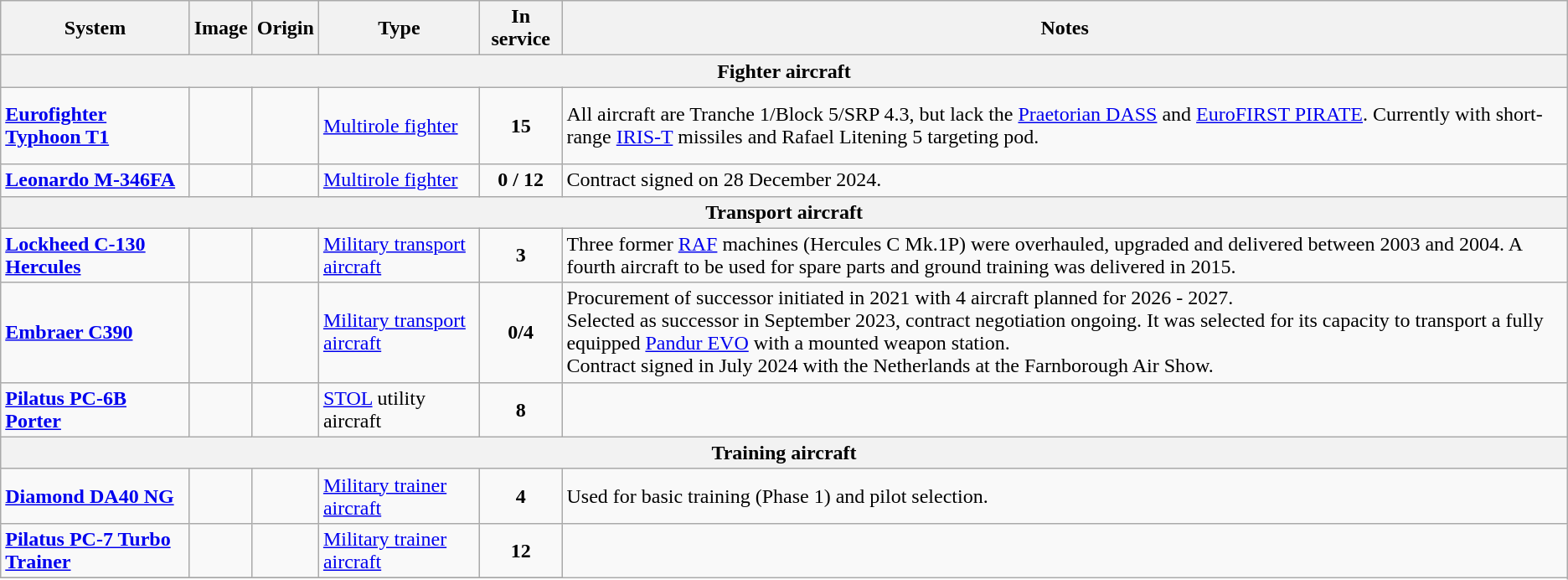<table class="wikitable">
<tr>
<th>System</th>
<th>Image</th>
<th>Origin</th>
<th>Type</th>
<th>In service</th>
<th>Notes</th>
</tr>
<tr>
<th colspan="6">Fighter aircraft</th>
</tr>
<tr>
<td><a href='#'><strong>Eurofighter Typhoon T1</strong></a></td>
<td style="text-align: center; "></td>
<td><br><br><br></td>
<td><a href='#'>Multirole fighter</a></td>
<td style="text-align: center; "><strong>15</strong><br><strong></strong></td>
<td>All aircraft are Tranche 1/Block 5/SRP 4.3, but lack the <a href='#'>Praetorian DASS</a> and <a href='#'>EuroFIRST PIRATE</a>. Currently with short-range <a href='#'>IRIS-T</a> missiles and Rafael Litening 5 targeting pod.</td>
</tr>
<tr>
<td><a href='#'><strong>Leonardo M-346FA</strong></a></td>
<td style="text-align: center; "></td>
<td></td>
<td><a href='#'>Multirole fighter</a></td>
<td style="text-align: center; "><strong>0 / 12</strong></td>
<td>Contract signed on 28 December 2024.</td>
</tr>
<tr https://www.derstandard.at/story/3000000258015/ein-eurofighter-upgrade-gibt-piloten-des-bundesheeres-endlich-nachtsicht>
<th colspan="6">Transport aircraft</th>
</tr>
<tr>
<td><strong><a href='#'>Lockheed C-130 Hercules</a></strong></td>
<td style="text-align: center; "></td>
<td></td>
<td><a href='#'>Military transport aircraft</a></td>
<td style="text-align: center; "><strong>3</strong><br><strong></strong></td>
<td>Three former <a href='#'>RAF</a> machines (Hercules C Mk.1P) were overhauled, upgraded and delivered between 2003 and 2004. A fourth aircraft to be used for spare parts and ground training was delivered in 2015.</td>
</tr>
<tr>
<td><a href='#'><strong>Embraer C390</strong></a></td>
<td></td>
<td></td>
<td><a href='#'>Military transport aircraft</a></td>
<td style="text-align: center; "><strong>0/4</strong></td>
<td>Procurement of successor initiated in 2021 with 4 aircraft planned for 2026 - 2027.<br>Selected as successor in September 2023, contract negotiation ongoing. It was selected for its capacity to transport a fully equipped <a href='#'>Pandur EVO</a> with a mounted weapon station.<br>Contract signed in July 2024 with the Netherlands at the Farnborough Air Show.</td>
</tr>
<tr>
<td><a href='#'><strong>Pilatus PC-6B Porter</strong></a></td>
<td style="text-align: center; "></td>
<td></td>
<td><a href='#'>STOL</a> utility aircraft</td>
<td style="text-align: center; "><strong>8</strong><br><strong></strong></td>
<td></td>
</tr>
<tr>
<th colspan="6">Training aircraft</th>
</tr>
<tr>
<td><a href='#'><strong>Diamond DA40 NG</strong></a></td>
<td style="text-align: center; "></td>
<td></td>
<td><a href='#'>Military trainer aircraft</a></td>
<td style="text-align: center; "><strong>4</strong><br><strong></strong></td>
<td>Used for basic training (Phase 1) and pilot selection.</td>
</tr>
<tr>
<td><a href='#'><strong>Pilatus PC-7 Turbo Trainer</strong></a></td>
<td style="text-align: center; "></td>
<td></td>
<td><a href='#'>Military trainer aircraft</a></td>
<td style="text-align: center; "><strong>12</strong></td>
</tr>
<tr>
</tr>
</table>
